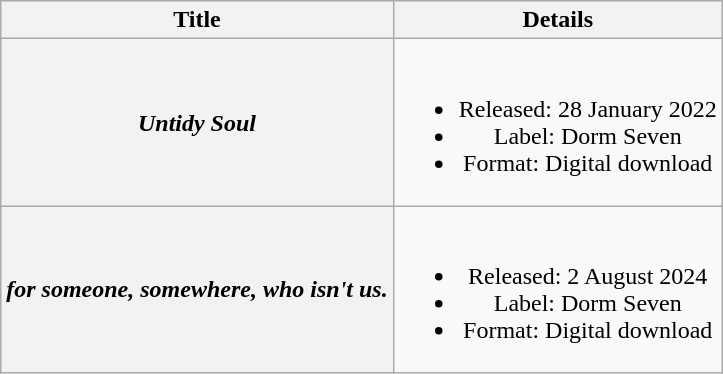<table class="wikitable plainrowheaders" style="text-align:center;">
<tr>
<th scope="col">Title</th>
<th scope="col">Details</th>
</tr>
<tr>
<th scope="row"><em>Untidy Soul</em></th>
<td><br><ul><li>Released: 28 January 2022</li><li>Label: Dorm Seven</li><li>Format: Digital download</li></ul></td>
</tr>
<tr>
<th><em>for someone, somewhere, who isn't us.</em></th>
<td><br><ul><li>Released: 2 August 2024</li><li>Label: Dorm Seven</li><li>Format: Digital download</li></ul></td>
</tr>
</table>
